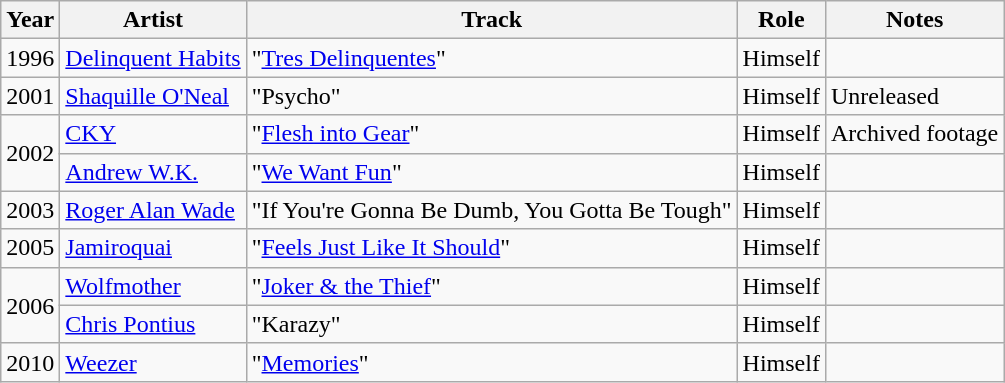<table class="wikitable">
<tr>
<th>Year</th>
<th>Artist</th>
<th>Track</th>
<th>Role</th>
<th>Notes</th>
</tr>
<tr>
<td>1996</td>
<td><a href='#'>Delinquent Habits</a></td>
<td>"<a href='#'>Tres Delinquentes</a>"</td>
<td>Himself</td>
<td></td>
</tr>
<tr>
<td>2001</td>
<td><a href='#'>Shaquille O'Neal</a></td>
<td>"Psycho"</td>
<td>Himself</td>
<td>Unreleased</td>
</tr>
<tr>
<td rowspan="2">2002</td>
<td><a href='#'>CKY</a></td>
<td>"<a href='#'>Flesh into Gear</a>"</td>
<td>Himself</td>
<td>Archived footage</td>
</tr>
<tr>
<td><a href='#'>Andrew W.K.</a></td>
<td>"<a href='#'>We Want Fun</a>"</td>
<td>Himself</td>
<td></td>
</tr>
<tr>
<td>2003</td>
<td><a href='#'>Roger Alan Wade</a></td>
<td>"If You're Gonna Be Dumb, You Gotta Be Tough"</td>
<td>Himself</td>
<td></td>
</tr>
<tr>
<td>2005</td>
<td><a href='#'>Jamiroquai</a></td>
<td>"<a href='#'>Feels Just Like It Should</a>"</td>
<td>Himself</td>
<td></td>
</tr>
<tr>
<td rowspan="2">2006</td>
<td><a href='#'>Wolfmother</a></td>
<td>"<a href='#'>Joker & the Thief</a>"</td>
<td>Himself</td>
<td></td>
</tr>
<tr>
<td><a href='#'>Chris Pontius</a></td>
<td>"Karazy"</td>
<td>Himself</td>
<td></td>
</tr>
<tr>
<td>2010</td>
<td><a href='#'>Weezer</a></td>
<td>"<a href='#'>Memories</a>"</td>
<td>Himself</td>
<td></td>
</tr>
</table>
